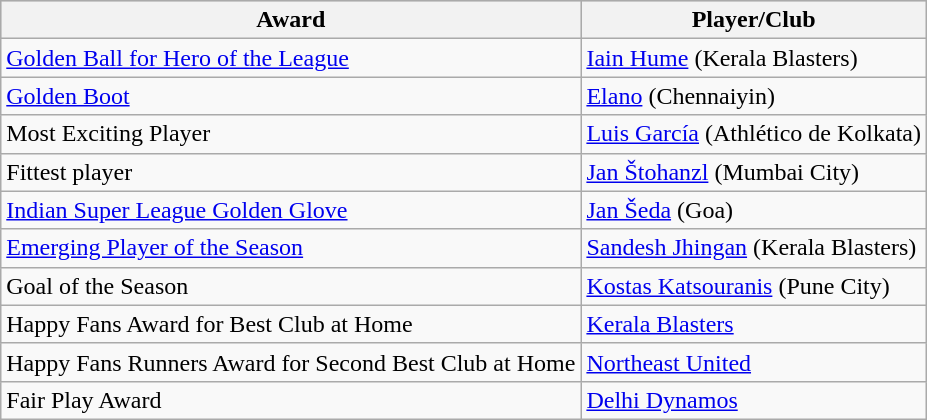<table class="wikitable">
<tr style="background:#cccccc;">
<th>Award</th>
<th>Player/Club</th>
</tr>
<tr>
<td><a href='#'>Golden Ball for Hero of the League</a></td>
<td> <a href='#'>Iain Hume</a> (Kerala Blasters)</td>
</tr>
<tr>
<td><a href='#'>Golden Boot</a></td>
<td> <a href='#'>Elano</a> (Chennaiyin)</td>
</tr>
<tr>
<td>Most Exciting Player</td>
<td> <a href='#'>Luis García</a> (Athlético de Kolkata)</td>
</tr>
<tr>
<td>Fittest player</td>
<td> <a href='#'>Jan Štohanzl</a> (Mumbai City)</td>
</tr>
<tr>
<td><a href='#'>Indian Super League Golden Glove</a></td>
<td> <a href='#'>Jan Šeda</a> (Goa)</td>
</tr>
<tr>
<td><a href='#'>Emerging Player of the Season</a></td>
<td> <a href='#'>Sandesh Jhingan</a> (Kerala Blasters)</td>
</tr>
<tr>
<td>Goal of the Season</td>
<td> <a href='#'>Kostas Katsouranis</a> (Pune City)</td>
</tr>
<tr>
<td>Happy Fans Award for Best Club at Home</td>
<td><a href='#'>Kerala Blasters</a></td>
</tr>
<tr>
<td>Happy Fans Runners Award for Second Best Club at Home</td>
<td><a href='#'>Northeast United</a></td>
</tr>
<tr>
<td>Fair Play Award</td>
<td><a href='#'>Delhi Dynamos</a></td>
</tr>
</table>
